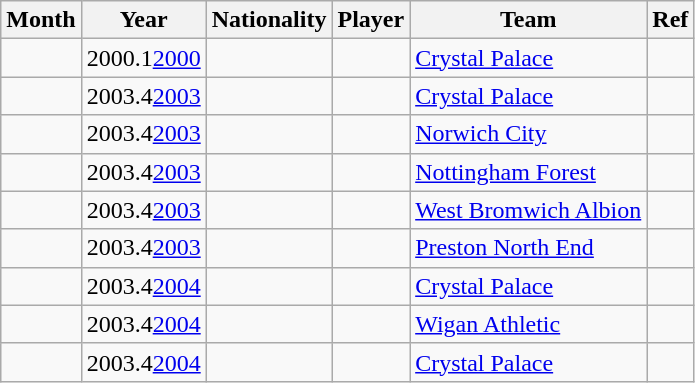<table class="wikitable sortable">
<tr>
<th>Month</th>
<th>Year</th>
<th>Nationality</th>
<th>Player</th>
<th>Team</th>
<th class="unsortable">Ref</th>
</tr>
<tr>
<td></td>
<td><span>2000.1</span><a href='#'>2000</a></td>
<td></td>
<td></td>
<td><a href='#'>Crystal Palace</a></td>
<td></td>
</tr>
<tr>
<td></td>
<td><span>2003.4</span><a href='#'>2003</a></td>
<td></td>
<td></td>
<td><a href='#'>Crystal Palace</a></td>
<td></td>
</tr>
<tr>
<td></td>
<td><span>2003.4</span><a href='#'>2003</a></td>
<td></td>
<td></td>
<td><a href='#'>Norwich City</a></td>
<td></td>
</tr>
<tr>
<td></td>
<td><span>2003.4</span><a href='#'>2003</a></td>
<td></td>
<td></td>
<td><a href='#'>Nottingham Forest</a></td>
<td></td>
</tr>
<tr>
<td></td>
<td><span>2003.4</span><a href='#'>2003</a></td>
<td></td>
<td></td>
<td><a href='#'>West Bromwich Albion</a></td>
<td></td>
</tr>
<tr>
<td></td>
<td><span>2003.4</span><a href='#'>2003</a></td>
<td></td>
<td></td>
<td><a href='#'>Preston North End</a></td>
<td></td>
</tr>
<tr>
<td></td>
<td><span>2003.4</span><a href='#'>2004</a></td>
<td></td>
<td></td>
<td><a href='#'>Crystal Palace</a></td>
<td></td>
</tr>
<tr>
<td></td>
<td><span>2003.4</span><a href='#'>2004</a></td>
<td></td>
<td></td>
<td><a href='#'>Wigan Athletic</a></td>
<td></td>
</tr>
<tr>
<td></td>
<td><span>2003.4</span><a href='#'>2004</a></td>
<td></td>
<td></td>
<td><a href='#'>Crystal Palace</a></td>
<td></td>
</tr>
</table>
